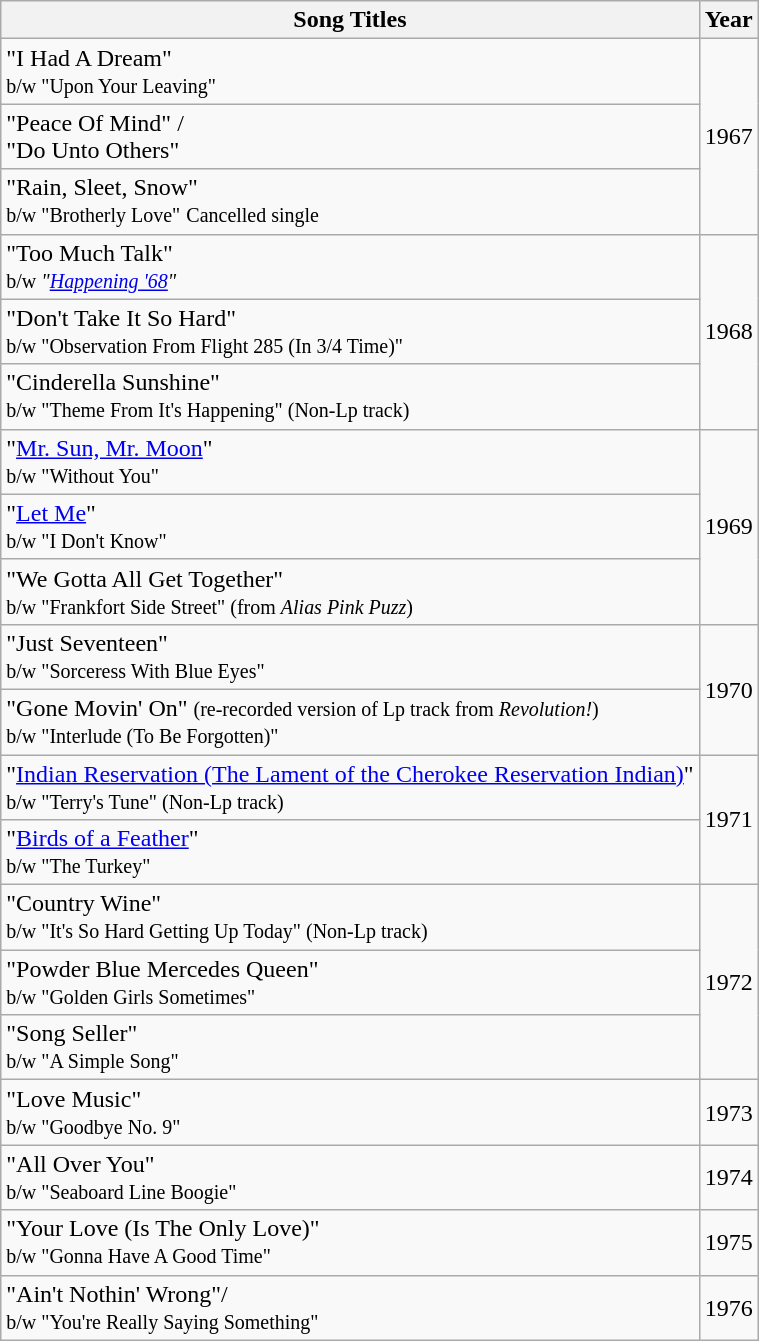<table class="wikitable">
<tr>
<th>Song Titles</th>
<th>Year</th>
</tr>
<tr>
<td>"I Had A Dream"<br><small>b/w "Upon Your Leaving"</small></td>
<td rowspan="3">1967</td>
</tr>
<tr>
<td>"Peace Of Mind" /<br>"Do Unto Others"</td>
</tr>
<tr>
<td>"Rain, Sleet, Snow"<br><small>b/w "Brotherly Love"</small>
<small>Cancelled single</small></td>
</tr>
<tr>
<td>"Too Much Talk"<br><small>b/w <em>"<a href='#'>Happening '68</a>"</em></small></td>
<td rowspan="3">1968</td>
</tr>
<tr>
<td>"Don't Take It So Hard"<br><small>b/w "Observation From Flight 285 (In 3/4 Time)"</small></td>
</tr>
<tr>
<td>"Cinderella Sunshine"<br><small>b/w "Theme From It's Happening" (Non-Lp track)</small></td>
</tr>
<tr>
<td>"<a href='#'>Mr. Sun, Mr. Moon</a>"<br><small>b/w "Without You"</small></td>
<td rowspan="3">1969</td>
</tr>
<tr>
<td>"<a href='#'>Let Me</a>"<br><small>b/w "I Don't Know"</small></td>
</tr>
<tr>
<td>"We Gotta All Get Together"<br><small>b/w "Frankfort Side Street" (from <em>Alias Pink Puzz</em>)</small></td>
</tr>
<tr>
<td>"Just Seventeen"<br><small>b/w "Sorceress With Blue Eyes"</small></td>
<td rowspan="2">1970</td>
</tr>
<tr>
<td>"Gone Movin' On" <small>(re-recorded version of Lp track from <em>Revolution!</em>)</small><br><small>b/w "Interlude (To Be Forgotten)"</small></td>
</tr>
<tr>
<td>"<a href='#'>Indian Reservation (The Lament of the Cherokee Reservation Indian)</a>"<br><small>b/w "Terry's Tune" (Non-Lp track)</small></td>
<td rowspan="2">1971</td>
</tr>
<tr>
<td>"<a href='#'>Birds of a Feather</a>"<br><small>b/w "The Turkey"</small></td>
</tr>
<tr>
<td>"Country Wine"<br><small>b/w "It's So Hard Getting Up Today" (Non-Lp track)</small></td>
<td rowspan="3">1972</td>
</tr>
<tr>
<td>"Powder Blue Mercedes Queen"<br><small>b/w "Golden Girls Sometimes"</small></td>
</tr>
<tr>
<td>"Song Seller"<br><small>b/w "A Simple Song"</small></td>
</tr>
<tr>
<td>"Love Music"<br><small>b/w "Goodbye No. 9"</small></td>
<td>1973</td>
</tr>
<tr>
<td>"All Over You"<br><small>b/w "Seaboard Line Boogie"</small></td>
<td>1974</td>
</tr>
<tr>
<td>"Your Love (Is The Only Love)"<br><small>b/w "Gonna Have A Good Time"</small></td>
<td>1975</td>
</tr>
<tr>
<td>"Ain't Nothin' Wrong"/<br><small>b/w "You're Really Saying Something"</small></td>
<td>1976</td>
</tr>
</table>
